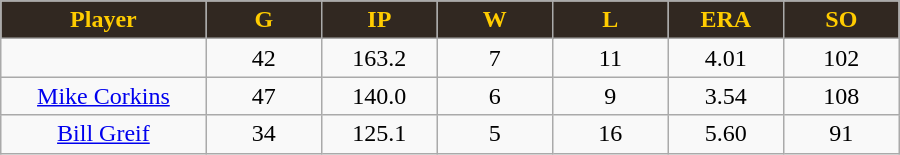<table class="wikitable sortable">
<tr>
<th style="background:#312821; color:#FFCC00" width="16%">Player</th>
<th style="background:#312821; color:#FFCC00" width="9%">G</th>
<th style="background:#312821; color:#FFCC00" width="9%">IP</th>
<th style="background:#312821; color:#FFCC00" width="9%">W</th>
<th style="background:#312821; color:#FFCC00" width="9%">L</th>
<th style="background:#312821; color:#FFCC00" width="9%">ERA</th>
<th style="background:#312821; color:#FFCC00" width="9%">SO</th>
</tr>
<tr align="center">
<td></td>
<td>42</td>
<td>163.2</td>
<td>7</td>
<td>11</td>
<td>4.01</td>
<td>102</td>
</tr>
<tr align="center">
<td><a href='#'>Mike Corkins</a></td>
<td>47</td>
<td>140.0</td>
<td>6</td>
<td>9</td>
<td>3.54</td>
<td>108</td>
</tr>
<tr align=center>
<td><a href='#'>Bill Greif</a></td>
<td>34</td>
<td>125.1</td>
<td>5</td>
<td>16</td>
<td>5.60</td>
<td>91</td>
</tr>
</table>
